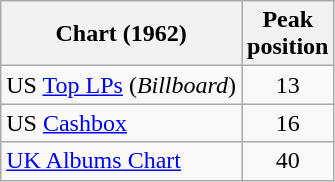<table class="wikitable sortable">
<tr>
<th>Chart (1962)</th>
<th>Peak<br>position</th>
</tr>
<tr>
<td>US <a href='#'>Top LPs</a> (<em>Billboard</em>)</td>
<td align="center">13</td>
</tr>
<tr>
<td>US <a href='#'>Cashbox</a></td>
<td align="center">16</td>
</tr>
<tr>
<td><a href='#'>UK Albums Chart</a></td>
<td align="center">40</td>
</tr>
</table>
